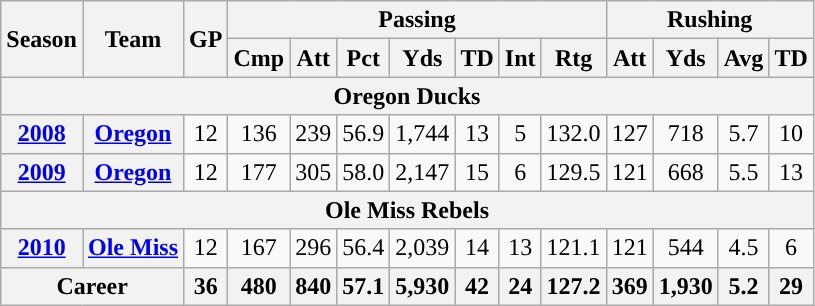<table class="wikitable" style="text-align:center;">
<tr>
<th rowspan="2">Season</th>
<th rowspan="2">Team</th>
<th rowspan="2">GP</th>
<th colspan="7">Passing</th>
<th colspan="4">Rushing</th>
</tr>
<tr>
<th>Cmp</th>
<th>Att</th>
<th>Pct</th>
<th>Yds</th>
<th>TD</th>
<th>Int</th>
<th>Rtg</th>
<th>Att</th>
<th>Yds</th>
<th>Avg</th>
<th>TD</th>
</tr>
<tr>
<th colspan="17">Oregon Ducks</th>
</tr>
<tr>
<th><a href='#'>2008</a></th>
<th><a href='#'>Oregon</a></th>
<td>12</td>
<td>136</td>
<td>239</td>
<td>56.9</td>
<td>1,744</td>
<td>13</td>
<td>5</td>
<td>132.0</td>
<td>127</td>
<td>718</td>
<td>5.7</td>
<td>10</td>
</tr>
<tr>
<th><a href='#'>2009</a></th>
<th><a href='#'>Oregon</a></th>
<td>12</td>
<td>177</td>
<td>305</td>
<td>58.0</td>
<td>2,147</td>
<td>15</td>
<td>6</td>
<td>129.5</td>
<td>121</td>
<td>668</td>
<td>5.5</td>
<td>13</td>
</tr>
<tr>
<th colspan="17">Ole Miss Rebels</th>
</tr>
<tr>
<th><a href='#'>2010</a></th>
<th><a href='#'>Ole Miss</a></th>
<td>12</td>
<td>167</td>
<td>296</td>
<td>56.4</td>
<td>2,039</td>
<td>14</td>
<td>13</td>
<td>121.1</td>
<td>121</td>
<td>544</td>
<td>4.5</td>
<td>6</td>
</tr>
<tr>
<th colspan="2">Career</th>
<th>36</th>
<th>480</th>
<th>840</th>
<th>57.1</th>
<th>5,930</th>
<th>42</th>
<th>24</th>
<th>127.2</th>
<th>369</th>
<th>1,930</th>
<th>5.2</th>
<th>29</th>
</tr>
</table>
